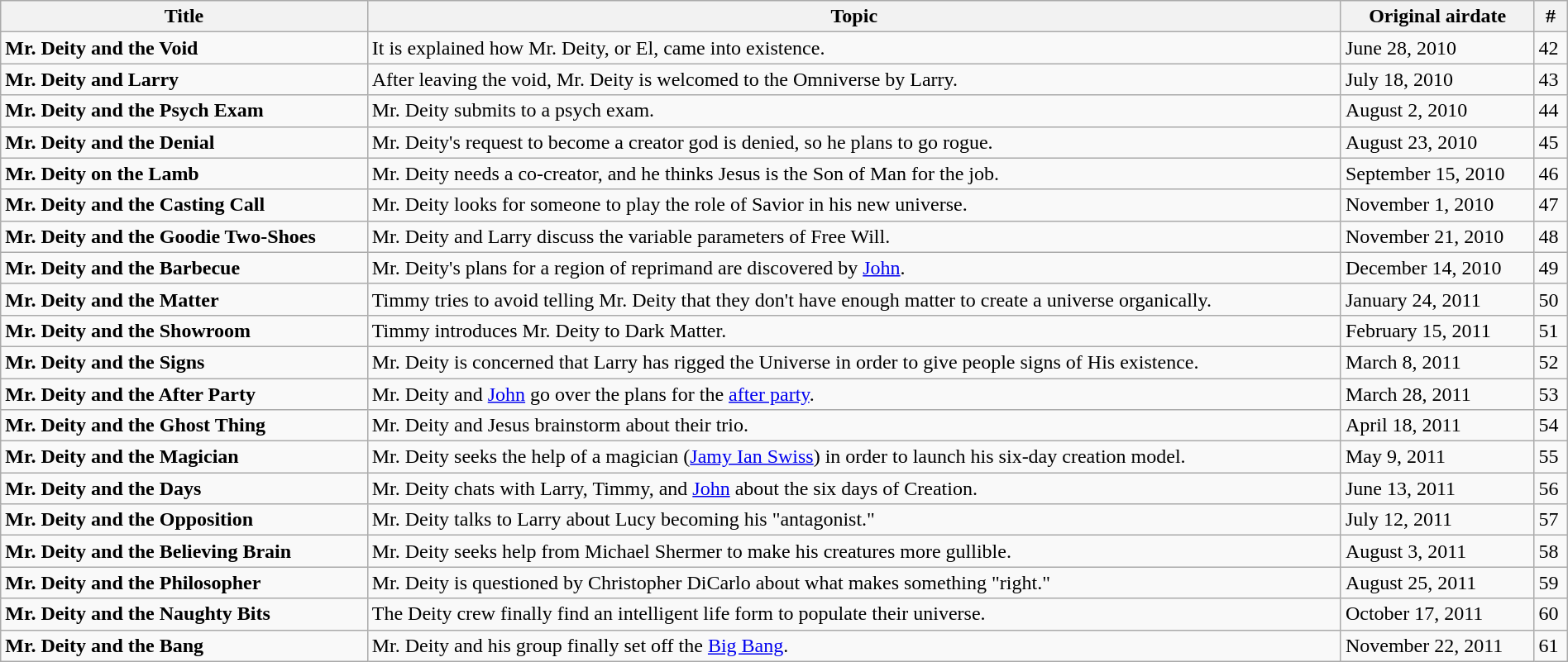<table class="wikitable" width="100%">
<tr>
<th width=="125">Title</th>
<th>Topic</th>
<th>Original airdate</th>
<th>#</th>
</tr>
<tr>
<td><strong>Mr. Deity and the Void</strong></td>
<td>It is explained how Mr. Deity, or El, came into existence.</td>
<td>June 28, 2010</td>
<td>42</td>
</tr>
<tr>
<td><strong>Mr. Deity and Larry</strong></td>
<td>After leaving the void, Mr. Deity is welcomed to the Omniverse by Larry.</td>
<td>July 18, 2010</td>
<td>43</td>
</tr>
<tr>
<td><strong>Mr. Deity and the Psych Exam</strong></td>
<td>Mr. Deity submits to a psych exam.</td>
<td>August 2, 2010</td>
<td>44</td>
</tr>
<tr>
<td><strong>Mr. Deity and the Denial</strong></td>
<td>Mr. Deity's request to become a creator god is denied, so he plans to go rogue.</td>
<td>August 23, 2010</td>
<td>45</td>
</tr>
<tr>
<td><strong>Mr. Deity on the Lamb</strong></td>
<td>Mr. Deity needs a co-creator, and he thinks Jesus is the Son of Man for the job.</td>
<td>September 15, 2010</td>
<td>46</td>
</tr>
<tr>
<td><strong>Mr. Deity and the Casting Call</strong></td>
<td>Mr. Deity looks for someone to play the role of Savior in his new universe.</td>
<td>November 1, 2010</td>
<td>47</td>
</tr>
<tr>
<td><strong>Mr. Deity and the Goodie Two-Shoes</strong></td>
<td>Mr. Deity and Larry discuss the variable parameters of Free Will.</td>
<td>November 21, 2010</td>
<td>48</td>
</tr>
<tr>
<td><strong>Mr. Deity and the Barbecue</strong></td>
<td>Mr. Deity's plans for a region of reprimand are discovered by <a href='#'>John</a>.</td>
<td>December 14, 2010</td>
<td>49</td>
</tr>
<tr>
<td><strong>Mr. Deity and the Matter</strong></td>
<td>Timmy tries to avoid telling Mr. Deity that they don't have enough matter to create a universe organically.</td>
<td>January 24, 2011</td>
<td>50</td>
</tr>
<tr>
<td><strong>Mr. Deity and the Showroom</strong></td>
<td>Timmy introduces Mr. Deity to Dark Matter.</td>
<td>February 15, 2011</td>
<td>51</td>
</tr>
<tr>
<td><strong>Mr. Deity and the Signs</strong></td>
<td>Mr. Deity is concerned that Larry has rigged the Universe in order to give people signs of His existence.</td>
<td>March 8, 2011</td>
<td>52</td>
</tr>
<tr>
<td><strong>Mr. Deity and the After Party</strong></td>
<td>Mr. Deity and <a href='#'>John</a> go over the plans for the <a href='#'>after party</a>.</td>
<td>March 28, 2011</td>
<td>53</td>
</tr>
<tr>
<td><strong>Mr. Deity and the Ghost Thing</strong></td>
<td>Mr. Deity and Jesus brainstorm about their trio.</td>
<td>April 18, 2011</td>
<td>54</td>
</tr>
<tr>
<td><strong>Mr. Deity and the Magician</strong></td>
<td>Mr. Deity seeks the help of a magician (<a href='#'>Jamy Ian Swiss</a>) in order to launch his six-day creation model.</td>
<td>May 9, 2011</td>
<td>55</td>
</tr>
<tr>
<td><strong>Mr. Deity and the Days</strong></td>
<td>Mr. Deity chats with Larry, Timmy, and <a href='#'>John</a> about the six days of Creation.</td>
<td>June 13, 2011</td>
<td>56</td>
</tr>
<tr>
<td><strong>Mr. Deity and the Opposition</strong></td>
<td>Mr. Deity talks to Larry about Lucy becoming his "antagonist."</td>
<td>July 12, 2011</td>
<td>57</td>
</tr>
<tr>
<td><strong>Mr. Deity and the Believing Brain</strong></td>
<td>Mr. Deity seeks help from Michael Shermer to make his creatures more gullible.</td>
<td>August 3, 2011</td>
<td>58</td>
</tr>
<tr>
<td><strong>Mr. Deity and the Philosopher</strong></td>
<td>Mr. Deity is questioned by Christopher DiCarlo about what makes something "right."</td>
<td>August 25, 2011</td>
<td>59</td>
</tr>
<tr>
<td><strong>Mr. Deity and the Naughty Bits</strong></td>
<td>The Deity crew finally find an intelligent life form to populate their universe.</td>
<td>October 17, 2011</td>
<td>60</td>
</tr>
<tr>
<td><strong>Mr. Deity and the Bang</strong></td>
<td>Mr. Deity and his group finally set off the <a href='#'>Big Bang</a>.</td>
<td>November 22, 2011</td>
<td>61</td>
</tr>
</table>
